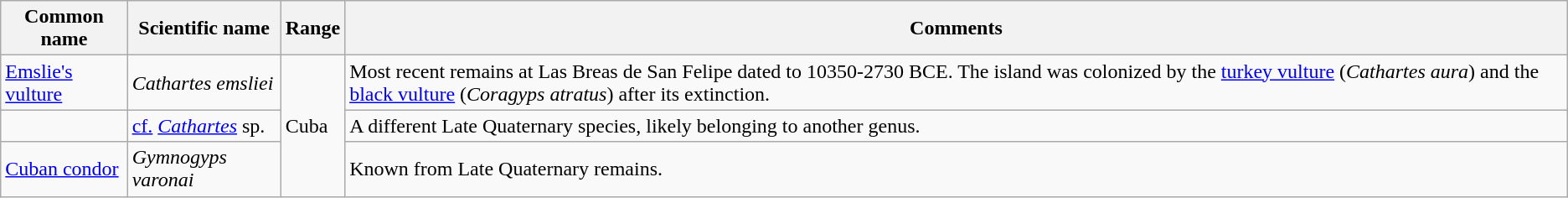<table class="wikitable sortable">
<tr>
<th>Common name</th>
<th>Scientific name</th>
<th>Range</th>
<th class="unsortable">Comments</th>
</tr>
<tr>
<td><a href='#'>Emslie's vulture</a></td>
<td><em>Cathartes emsliei</em></td>
<td rowspan="3">Cuba</td>
<td>Most recent remains at Las Breas de San Felipe dated to 10350-2730 BCE. The island was colonized by the <a href='#'>turkey vulture</a> (<em>Cathartes aura</em>) and the <a href='#'>black vulture</a> (<em>Coragyps atratus</em>) after its extinction.</td>
</tr>
<tr>
<td></td>
<td><a href='#'>cf.</a> <em><a href='#'>Cathartes</a></em> sp.</td>
<td>A different Late Quaternary species, likely belonging to another genus.</td>
</tr>
<tr>
<td><a href='#'>Cuban condor</a></td>
<td><em>Gymnogyps varonai</em></td>
<td>Known from Late Quaternary remains.</td>
</tr>
</table>
